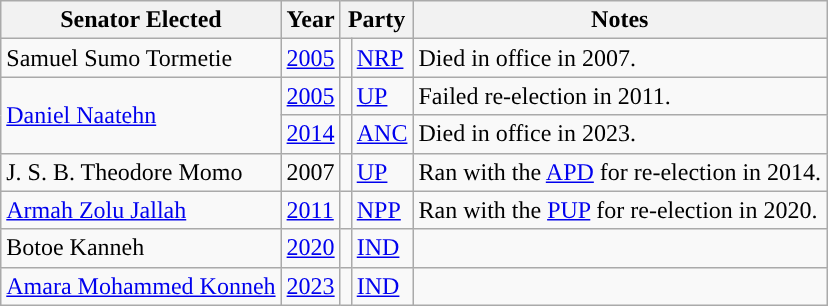<table class="wikitable">
<tr>
<th>Senator Elected</th>
<th>Year</th>
<th colspan=2>Party</th>
<th>Notes</th>
</tr>
<tr>
<td>Samuel Sumo Tormetie</td>
<td><a href='#'>2005</a></td>
<td></td>
<td><a href='#'>NRP</a></td>
<td>Died in office in 2007.</td>
</tr>
<tr>
<td rowspan=2><a href='#'>Daniel Naatehn</a></td>
<td><a href='#'>2005</a></td>
<td></td>
<td><a href='#'>UP</a></td>
<td>Failed re-election in 2011.</td>
</tr>
<tr>
<td><a href='#'>2014</a></td>
<td></td>
<td><a href='#'>ANC</a></td>
<td>Died in office in 2023.</td>
</tr>
<tr>
<td>J. S. B. Theodore Momo</td>
<td>2007</td>
<td></td>
<td><a href='#'>UP</a></td>
<td>Ran with the <a href='#'>APD</a> for re-election in 2014.</td>
</tr>
<tr>
<td><a href='#'>Armah Zolu Jallah</a></td>
<td><a href='#'>2011</a></td>
<td></td>
<td><a href='#'>NPP</a></td>
<td>Ran with the <a href='#'>PUP</a> for re-election in 2020.</td>
</tr>
<tr>
<td>Botoe Kanneh</td>
<td><a href='#'>2020</a></td>
<td></td>
<td><a href='#'>IND</a></td>
<td></td>
</tr>
<tr>
<td><a href='#'>Amara Mohammed Konneh</a></td>
<td><a href='#'>2023</a></td>
<td></td>
<td><a href='#'>IND</a></td>
<td></td>
</tr>
</table>
